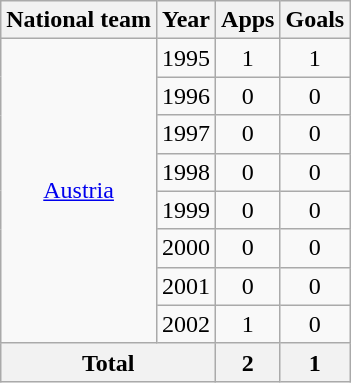<table class="wikitable" style="text-align:center">
<tr>
<th>National team</th>
<th>Year</th>
<th>Apps</th>
<th>Goals</th>
</tr>
<tr>
<td rowspan="8"><a href='#'>Austria</a></td>
<td>1995</td>
<td>1</td>
<td>1</td>
</tr>
<tr>
<td>1996</td>
<td>0</td>
<td>0</td>
</tr>
<tr>
<td>1997</td>
<td>0</td>
<td>0</td>
</tr>
<tr>
<td>1998</td>
<td>0</td>
<td>0</td>
</tr>
<tr>
<td>1999</td>
<td>0</td>
<td>0</td>
</tr>
<tr>
<td>2000</td>
<td>0</td>
<td>0</td>
</tr>
<tr>
<td>2001</td>
<td>0</td>
<td>0</td>
</tr>
<tr>
<td>2002</td>
<td>1</td>
<td>0</td>
</tr>
<tr>
<th colspan="2">Total</th>
<th>2</th>
<th>1</th>
</tr>
</table>
